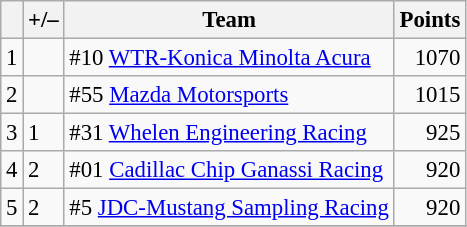<table class="wikitable" style="font-size: 95%;">
<tr>
<th scope="col"></th>
<th scope="col">+/–</th>
<th scope="col">Team</th>
<th scope="col">Points</th>
</tr>
<tr>
<td align=center>1</td>
<td align="left"></td>
<td> #10 <a href='#'>WTR-Konica Minolta Acura</a></td>
<td align=right>1070</td>
</tr>
<tr>
<td align=center>2</td>
<td align="left"></td>
<td> #55 <a href='#'>Mazda Motorsports</a></td>
<td align=right>1015</td>
</tr>
<tr>
<td align=center>3</td>
<td align="left"> 1</td>
<td> #31 <a href='#'>Whelen Engineering Racing</a></td>
<td align=right>925</td>
</tr>
<tr>
<td align=center>4</td>
<td align="left"> 2</td>
<td> #01 <a href='#'>Cadillac Chip Ganassi Racing</a></td>
<td align=right>920</td>
</tr>
<tr>
<td align=center>5</td>
<td align="left"> 2</td>
<td> #5 <a href='#'>JDC-Mustang Sampling Racing</a></td>
<td align=right>920</td>
</tr>
<tr>
</tr>
</table>
